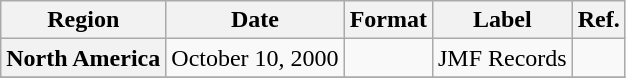<table class="wikitable plainrowheaders">
<tr>
<th scope="col">Region</th>
<th scope="col">Date</th>
<th scope="col">Format</th>
<th scope="col">Label</th>
<th scope="col">Ref.</th>
</tr>
<tr>
<th scope="row">North America</th>
<td>October 10, 2000</td>
<td></td>
<td>JMF Records</td>
<td></td>
</tr>
<tr>
</tr>
</table>
